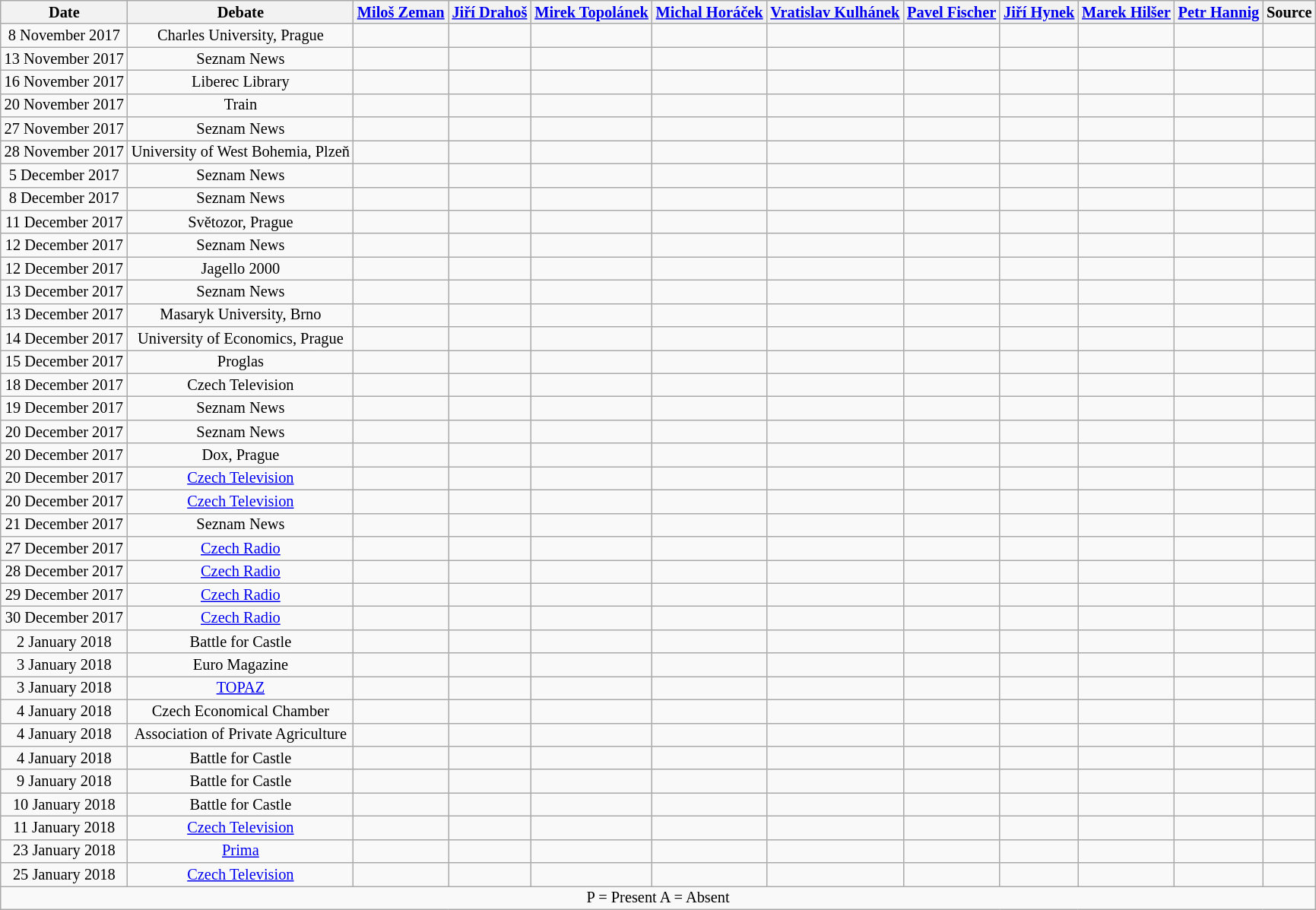<table class="wikitable sortable" style=text-align:center;font-size:85%;line-height:14px;">
<tr>
<th>Date</th>
<th>Debate</th>
<th><a href='#'>Miloš Zeman</a></th>
<th><a href='#'>Jiří Drahoš</a></th>
<th><a href='#'>Mirek Topolánek</a></th>
<th><a href='#'>Michal Horáček</a></th>
<th><a href='#'>Vratislav Kulhánek</a></th>
<th><a href='#'>Pavel Fischer</a></th>
<th><a href='#'>Jiří Hynek</a></th>
<th><a href='#'>Marek Hilšer</a></th>
<th><a href='#'>Petr Hannig</a></th>
<th>Source</th>
</tr>
<tr>
<td>8 November 2017</td>
<td>Charles University, Prague</td>
<td></td>
<td></td>
<td></td>
<td></td>
<td></td>
<td></td>
<td></td>
<td></td>
<td></td>
<td></td>
</tr>
<tr>
<td>13 November 2017</td>
<td>Seznam News</td>
<td></td>
<td></td>
<td></td>
<td></td>
<td></td>
<td></td>
<td></td>
<td></td>
<td></td>
<td></td>
</tr>
<tr>
<td>16 November 2017</td>
<td>Liberec Library</td>
<td></td>
<td></td>
<td></td>
<td></td>
<td></td>
<td></td>
<td></td>
<td></td>
<td></td>
<td></td>
</tr>
<tr>
<td>20 November 2017</td>
<td>Train</td>
<td></td>
<td></td>
<td></td>
<td></td>
<td></td>
<td></td>
<td></td>
<td></td>
<td></td>
<td></td>
</tr>
<tr>
<td>27 November 2017</td>
<td>Seznam News</td>
<td></td>
<td></td>
<td></td>
<td></td>
<td></td>
<td></td>
<td></td>
<td></td>
<td></td>
<td></td>
</tr>
<tr>
<td>28 November 2017</td>
<td>University of West Bohemia, Plzeň</td>
<td></td>
<td></td>
<td></td>
<td></td>
<td></td>
<td></td>
<td></td>
<td></td>
<td></td>
<td></td>
</tr>
<tr>
<td>5 December 2017</td>
<td>Seznam News</td>
<td></td>
<td></td>
<td></td>
<td></td>
<td></td>
<td></td>
<td></td>
<td></td>
<td></td>
<td></td>
</tr>
<tr>
<td>8 December 2017</td>
<td>Seznam News</td>
<td></td>
<td></td>
<td></td>
<td></td>
<td></td>
<td></td>
<td></td>
<td></td>
<td></td>
<td></td>
</tr>
<tr>
<td>11 December 2017</td>
<td>Světozor, Prague</td>
<td></td>
<td></td>
<td></td>
<td></td>
<td></td>
<td></td>
<td></td>
<td></td>
<td></td>
<td></td>
</tr>
<tr>
<td>12 December 2017</td>
<td>Seznam News</td>
<td></td>
<td></td>
<td></td>
<td></td>
<td></td>
<td></td>
<td></td>
<td></td>
<td></td>
<td></td>
</tr>
<tr>
<td>12 December 2017</td>
<td>Jagello 2000</td>
<td></td>
<td></td>
<td></td>
<td></td>
<td></td>
<td></td>
<td></td>
<td></td>
<td></td>
<td></td>
</tr>
<tr>
<td>13 December 2017</td>
<td>Seznam News</td>
<td></td>
<td></td>
<td></td>
<td></td>
<td></td>
<td></td>
<td></td>
<td></td>
<td></td>
<td></td>
</tr>
<tr>
<td>13 December 2017</td>
<td>Masaryk University, Brno</td>
<td></td>
<td></td>
<td></td>
<td></td>
<td></td>
<td></td>
<td></td>
<td></td>
<td></td>
<td></td>
</tr>
<tr>
<td>14 December 2017</td>
<td>University of Economics, Prague</td>
<td></td>
<td></td>
<td></td>
<td></td>
<td></td>
<td></td>
<td></td>
<td></td>
<td></td>
<td></td>
</tr>
<tr>
<td>15 December 2017</td>
<td>Proglas</td>
<td></td>
<td></td>
<td></td>
<td></td>
<td></td>
<td></td>
<td></td>
<td></td>
<td></td>
<td></td>
</tr>
<tr>
<td>18 December 2017</td>
<td>Czech Television</td>
<td></td>
<td></td>
<td></td>
<td></td>
<td></td>
<td></td>
<td></td>
<td></td>
<td></td>
<td></td>
</tr>
<tr>
<td>19 December 2017</td>
<td>Seznam News</td>
<td></td>
<td></td>
<td></td>
<td></td>
<td></td>
<td></td>
<td></td>
<td></td>
<td></td>
<td></td>
</tr>
<tr>
<td>20 December 2017</td>
<td>Seznam News</td>
<td></td>
<td></td>
<td></td>
<td></td>
<td></td>
<td></td>
<td></td>
<td></td>
<td></td>
<td></td>
</tr>
<tr>
<td>20 December 2017</td>
<td>Dox, Prague</td>
<td></td>
<td></td>
<td></td>
<td></td>
<td></td>
<td></td>
<td></td>
<td></td>
<td></td>
<td></td>
</tr>
<tr>
<td>20 December 2017</td>
<td><a href='#'>Czech Television</a></td>
<td></td>
<td></td>
<td></td>
<td></td>
<td></td>
<td></td>
<td></td>
<td></td>
<td></td>
<td></td>
</tr>
<tr>
<td>20 December 2017</td>
<td><a href='#'>Czech Television</a></td>
<td></td>
<td></td>
<td></td>
<td></td>
<td></td>
<td></td>
<td></td>
<td></td>
<td></td>
<td></td>
</tr>
<tr>
<td>21 December 2017</td>
<td>Seznam News</td>
<td></td>
<td></td>
<td></td>
<td></td>
<td></td>
<td></td>
<td></td>
<td></td>
<td></td>
<td></td>
</tr>
<tr>
<td>27 December 2017</td>
<td><a href='#'>Czech Radio</a></td>
<td></td>
<td></td>
<td></td>
<td></td>
<td></td>
<td></td>
<td></td>
<td></td>
<td></td>
<td></td>
</tr>
<tr>
<td>28 December 2017</td>
<td><a href='#'>Czech Radio</a></td>
<td></td>
<td></td>
<td></td>
<td></td>
<td></td>
<td></td>
<td></td>
<td></td>
<td></td>
<td></td>
</tr>
<tr>
<td>29 December 2017</td>
<td><a href='#'>Czech Radio</a></td>
<td></td>
<td></td>
<td></td>
<td></td>
<td></td>
<td></td>
<td></td>
<td></td>
<td></td>
<td></td>
</tr>
<tr>
<td>30 December 2017</td>
<td><a href='#'>Czech Radio</a></td>
<td></td>
<td></td>
<td></td>
<td></td>
<td></td>
<td></td>
<td></td>
<td></td>
<td></td>
<td></td>
</tr>
<tr>
<td>2 January 2018</td>
<td>Battle for Castle</td>
<td></td>
<td></td>
<td></td>
<td></td>
<td></td>
<td></td>
<td></td>
<td></td>
<td></td>
<td></td>
</tr>
<tr>
<td>3 January 2018</td>
<td>Euro Magazine</td>
<td></td>
<td></td>
<td></td>
<td></td>
<td></td>
<td></td>
<td></td>
<td></td>
<td></td>
<td></td>
</tr>
<tr>
<td>3 January 2018</td>
<td><a href='#'>TOPAZ</a></td>
<td></td>
<td></td>
<td></td>
<td></td>
<td></td>
<td></td>
<td></td>
<td></td>
<td></td>
<td></td>
</tr>
<tr>
<td>4 January 2018</td>
<td>Czech Economical Chamber</td>
<td></td>
<td></td>
<td></td>
<td></td>
<td></td>
<td></td>
<td></td>
<td></td>
<td></td>
<td></td>
</tr>
<tr>
<td>4 January 2018</td>
<td>Association of Private Agriculture</td>
<td></td>
<td></td>
<td></td>
<td></td>
<td></td>
<td></td>
<td></td>
<td></td>
<td></td>
<td></td>
</tr>
<tr>
<td>4 January 2018</td>
<td>Battle for Castle</td>
<td></td>
<td></td>
<td></td>
<td></td>
<td></td>
<td></td>
<td></td>
<td></td>
<td></td>
<td></td>
</tr>
<tr>
<td>9 January 2018</td>
<td>Battle for Castle</td>
<td></td>
<td></td>
<td></td>
<td></td>
<td></td>
<td></td>
<td></td>
<td></td>
<td></td>
<td></td>
</tr>
<tr>
<td>10 January 2018</td>
<td>Battle for Castle</td>
<td></td>
<td></td>
<td></td>
<td></td>
<td></td>
<td></td>
<td></td>
<td></td>
<td></td>
<td></td>
</tr>
<tr>
<td>11 January 2018</td>
<td><a href='#'>Czech Television</a></td>
<td></td>
<td></td>
<td></td>
<td></td>
<td></td>
<td></td>
<td></td>
<td></td>
<td></td>
<td></td>
</tr>
<tr>
<td>23 January 2018</td>
<td><a href='#'>Prima</a></td>
<td></td>
<td></td>
<td></td>
<td></td>
<td></td>
<td></td>
<td></td>
<td></td>
<td></td>
<td></td>
</tr>
<tr>
<td>25 January 2018</td>
<td><a href='#'>Czech Television</a></td>
<td></td>
<td></td>
<td></td>
<td></td>
<td></td>
<td></td>
<td></td>
<td></td>
<td></td>
<td></td>
</tr>
<tr>
<td colspan="15">P = Present A = Absent</td>
</tr>
</table>
